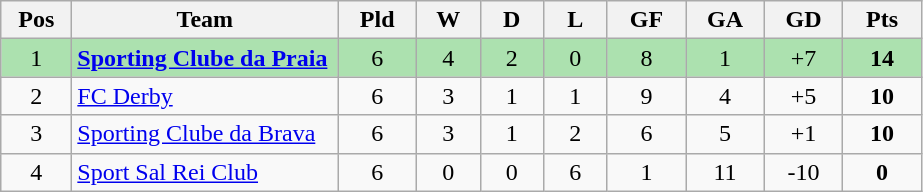<table class="wikitable" style="text-align: center;">
<tr>
<th style="width: 40px;">Pos</th>
<th style="width: 170px;">Team</th>
<th style="width: 45px;">Pld</th>
<th style="width: 35px;">W</th>
<th style="width: 35px;">D</th>
<th style="width: 35px;">L</th>
<th style="width: 45px;">GF</th>
<th style="width: 45px;">GA</th>
<th style="width: 45px;">GD</th>
<th style="width: 45px;">Pts</th>
</tr>
<tr style="background:#ACE1AF;">
<td>1</td>
<td style="text-align: left;"><strong><a href='#'>Sporting Clube da Praia</a></strong></td>
<td>6</td>
<td>4</td>
<td>2</td>
<td>0</td>
<td>8</td>
<td>1</td>
<td>+7</td>
<td><strong>14</strong></td>
</tr>
<tr>
<td>2</td>
<td style="text-align: left;"><a href='#'>FC Derby</a></td>
<td>6</td>
<td>3</td>
<td>1</td>
<td>1</td>
<td>9</td>
<td>4</td>
<td>+5</td>
<td><strong>10</strong></td>
</tr>
<tr>
<td>3</td>
<td style="text-align: left;"><a href='#'>Sporting Clube da Brava</a></td>
<td>6</td>
<td>3</td>
<td>1</td>
<td>2</td>
<td>6</td>
<td>5</td>
<td>+1</td>
<td><strong>10</strong></td>
</tr>
<tr>
<td>4</td>
<td style="text-align: left;"><a href='#'>Sport Sal Rei Club</a></td>
<td>6</td>
<td>0</td>
<td>0</td>
<td>6</td>
<td>1</td>
<td>11</td>
<td>-10</td>
<td><strong>0</strong></td>
</tr>
</table>
